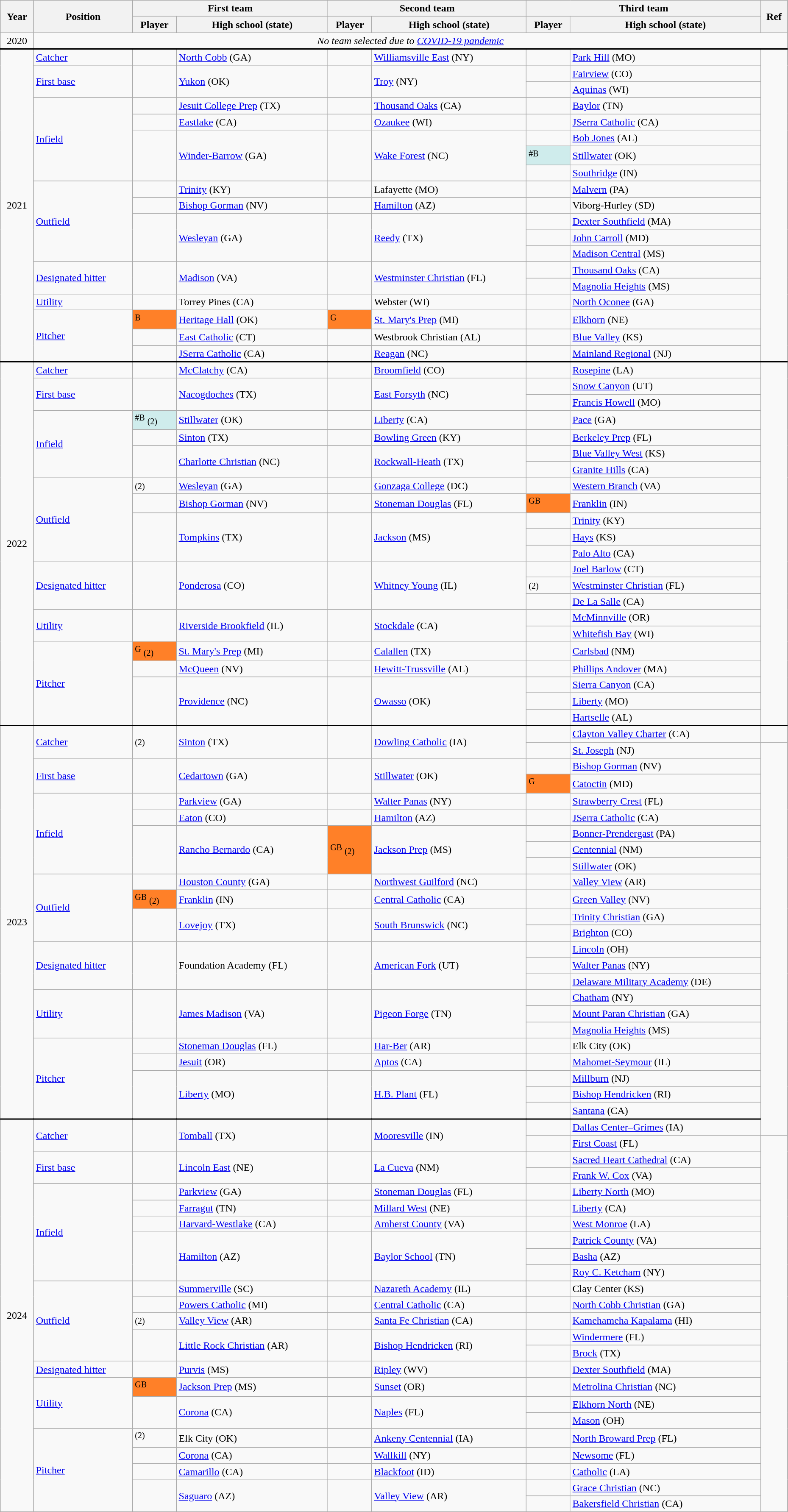<table class="wikitable sortable"style="width:98%">
<tr>
<th rowspan="2">Year</th>
<th rowspan="2">Position</th>
<th colspan="2">First team</th>
<th colspan="2">Second team</th>
<th colspan="2">Third team</th>
<th rowspan="2">Ref</th>
</tr>
<tr>
<th>Player</th>
<th>High school (state)</th>
<th>Player</th>
<th>High school (state)</th>
<th>Player</th>
<th>High school (state)</th>
</tr>
<tr>
<td style="text-align:center;">2020</td>
<td colspan="8"style="text-align:center;"data-sort-value="zz"><em>No team selected due to <a href='#'>COVID-19 pandemic</a></em></td>
</tr>
<tr style="border-top:2px solid black">
<td rowspan="19"style="text-align:center;">2021</td>
<td><a href='#'>Catcher</a></td>
<td></td>
<td data-sort-value="ga"><a href='#'>North Cobb</a> (GA)</td>
<td></td>
<td data-sort-value="ny"><a href='#'>Williamsville East</a> (NY)</td>
<td></td>
<td data-sort-value="mo"><a href='#'>Park Hill</a> (MO)</td>
<td rowspan="19"style="text-align:center;"></td>
</tr>
<tr>
<td rowspan="2"><a href='#'>First base</a></td>
<td rowspan="2"></td>
<td data-sort-value="ok"rowspan="2"><a href='#'>Yukon</a> (OK)</td>
<td rowspan="2"></td>
<td data-sort-value="ny"rowspan="2"><a href='#'>Troy</a> (NY)</td>
<td></td>
<td data-sort-value="co"><a href='#'>Fairview</a> (CO)</td>
</tr>
<tr>
<td></td>
<td data-sort-value="wi"><a href='#'>Aquinas</a> (WI)</td>
</tr>
<tr>
<td rowspan="5"><a href='#'>Infield</a></td>
<td></td>
<td data-sort-value="tx"><a href='#'>Jesuit College Prep</a> (TX)</td>
<td></td>
<td data-sort-value="ca"><a href='#'>Thousand Oaks</a> (CA)</td>
<td></td>
<td data-sort-value="tn"><a href='#'>Baylor</a> (TN)</td>
</tr>
<tr>
<td></td>
<td data-sort-value="ca"><a href='#'>Eastlake</a> (CA)</td>
<td></td>
<td data-sort-value="wi"><a href='#'>Ozaukee</a> (WI)</td>
<td></td>
<td data-sort-value="ca"><a href='#'>JSerra Catholic</a> (CA)</td>
</tr>
<tr>
<td rowspan="3"></td>
<td data-sort-value="ga"rowspan="3"><a href='#'>Winder-Barrow</a> (GA)</td>
<td rowspan="3"></td>
<td data-sort-value="nc"rowspan="3"><a href='#'>Wake Forest</a> (NC)</td>
<td></td>
<td data-sort-value="al"><a href='#'>Bob Jones</a> (AL)</td>
</tr>
<tr>
<td style="background:#CFECEC"><sup>#B</sup></td>
<td data-sort-value="ok"><a href='#'>Stillwater</a> (OK)</td>
</tr>
<tr>
<td></td>
<td data-sort-value="IN"><a href='#'>Southridge</a> (IN)</td>
</tr>
<tr>
<td rowspan="5"><a href='#'>Outfield</a></td>
<td></td>
<td data-sort-value="ky"><a href='#'>Trinity</a> (KY)</td>
<td></td>
<td data-sort-value="mo">Lafayette (MO)</td>
<td></td>
<td data-sort-value="pa"><a href='#'>Malvern</a> (PA)</td>
</tr>
<tr>
<td></td>
<td data-sort-value="nv"><a href='#'>Bishop Gorman</a> (NV)</td>
<td></td>
<td data-sort-value="az"><a href='#'>Hamilton</a> (AZ)</td>
<td></td>
<td data-sort-value="sd">Viborg-Hurley (SD)</td>
</tr>
<tr>
<td rowspan="3"></td>
<td data-sort-value="ga"rowspan="3"><a href='#'>Wesleyan</a> (GA)</td>
<td rowspan="3"></td>
<td data-sort-value="tx"rowspan="3"><a href='#'>Reedy</a> (TX)</td>
<td></td>
<td data-sort-value="ma"><a href='#'>Dexter Southfield</a> (MA)</td>
</tr>
<tr>
<td></td>
<td data-sort-value="md"><a href='#'>John Carroll</a> (MD)</td>
</tr>
<tr>
<td></td>
<td data-sort-value="ms"><a href='#'>Madison Central</a> (MS)</td>
</tr>
<tr>
<td rowspan="2"><a href='#'>Designated hitter</a></td>
<td rowspan="2"></td>
<td data-sort-value="va"rowspan="2"><a href='#'>Madison</a> (VA)</td>
<td rowspan="2"></td>
<td data-sort-value="fl"rowspan="2"><a href='#'>Westminster Christian</a> (FL)</td>
<td></td>
<td data-sort-value="ca"><a href='#'>Thousand Oaks</a> (CA)</td>
</tr>
<tr>
<td></td>
<td data-sort-value="ms"><a href='#'>Magnolia Heights</a> (MS)</td>
</tr>
<tr>
<td><a href='#'>Utility</a></td>
<td></td>
<td data-sort-value="ca">Torrey Pines (CA)</td>
<td></td>
<td data-sort-value="wi">Webster (WI)</td>
<td></td>
<td data-sort-value="ga"><a href='#'>North Oconee</a> (GA)</td>
</tr>
<tr>
<td rowspan="3"><a href='#'>Pitcher</a></td>
<td style="background:#FF8028"><sup>B</sup></td>
<td data-sort-value="ok"><a href='#'>Heritage Hall</a> (OK)</td>
<td style="background:#FF8028"><sup>G</sup></td>
<td data-sort-value="mi"><a href='#'>St. Mary's Prep</a> (MI)</td>
<td></td>
<td data-sort-value="ne"><a href='#'>Elkhorn</a> (NE)</td>
</tr>
<tr>
<td></td>
<td data-sort-value="ct"><a href='#'>East Catholic</a> (CT)</td>
<td></td>
<td data-sort-value="al">Westbrook Christian (AL)</td>
<td></td>
<td data-sort-value="ks"><a href='#'>Blue Valley</a> (KS)</td>
</tr>
<tr>
<td></td>
<td data-sort-value="ca"><a href='#'>JSerra Catholic</a> (CA)</td>
<td></td>
<td data-sort-value="nc"><a href='#'>Reagan</a> (NC)</td>
<td></td>
<td data-sort-value="nj"><a href='#'>Mainland Regional</a> (NJ)</td>
</tr>
<tr style="border-top:2px solid black">
<td rowspan="22"style="text-align:center;">2022</td>
<td><a href='#'>Catcher</a></td>
<td></td>
<td data-sort-value="ca"><a href='#'>McClatchy</a> (CA)</td>
<td></td>
<td data-sort-value="co"><a href='#'>Broomfield</a> (CO)</td>
<td></td>
<td data-sort-value="la"><a href='#'>Rosepine</a> (LA)</td>
<td rowspan="22"style="text-align:center;"></td>
</tr>
<tr>
<td rowspan="2"><a href='#'>First base</a></td>
<td rowspan="2"></td>
<td data-sort-value="tx"rowspan="2"><a href='#'>Nacogdoches</a> (TX)</td>
<td rowspan="2"></td>
<td data-sort-value="nc"rowspan="2"><a href='#'>East Forsyth</a> (NC)</td>
<td></td>
<td data-sort-value="ut"><a href='#'>Snow Canyon</a> (UT)</td>
</tr>
<tr>
<td></td>
<td data-sort-value="mo"><a href='#'>Francis Howell</a> (MO)</td>
</tr>
<tr>
<td rowspan="4"><a href='#'>Infield</a></td>
<td style="background:#CFECEC"><sup>#B</sup> <small>(2)</small></td>
<td data-sort-value="ok"><a href='#'>Stillwater</a> (OK)</td>
<td></td>
<td data-sort-value="ca"><a href='#'>Liberty</a> (CA)</td>
<td></td>
<td data-sort-value="ga"><a href='#'>Pace</a> (GA)</td>
</tr>
<tr>
<td></td>
<td data-sort-value="tx"><a href='#'>Sinton</a> (TX)</td>
<td></td>
<td data-sort-value="ky"><a href='#'>Bowling Green</a> (KY)</td>
<td></td>
<td data-sort-value="fl"><a href='#'>Berkeley Prep</a> (FL)</td>
</tr>
<tr>
<td rowspan="2"></td>
<td data-sort-value="nc"rowspan="2"><a href='#'>Charlotte Christian</a> (NC)</td>
<td rowspan="2"></td>
<td data-sort-value="tx"rowspan="2"><a href='#'>Rockwall-Heath</a> (TX)</td>
<td></td>
<td data-sort-value="ks"><a href='#'>Blue Valley West</a> (KS)</td>
</tr>
<tr>
<td></td>
<td data-sort-value="ca"><a href='#'>Granite Hills</a> (CA)</td>
</tr>
<tr>
<td rowspan="5"><a href='#'>Outfield</a></td>
<td> <small>(2)</small></td>
<td data-sort-value="ga"><a href='#'>Wesleyan</a> (GA)</td>
<td></td>
<td data-sort-value="dc"><a href='#'>Gonzaga College</a> (DC)</td>
<td></td>
<td data-sort-value="va"><a href='#'>Western Branch</a> (VA)</td>
</tr>
<tr>
<td></td>
<td data-sort-value="nv"><a href='#'>Bishop Gorman</a> (NV)</td>
<td></td>
<td data-sort-value="fl"><a href='#'>Stoneman Douglas</a> (FL)</td>
<td style="background:#FF8028"><sup>GB</sup></td>
<td data-sort-value="in"><a href='#'>Franklin</a> (IN)</td>
</tr>
<tr>
<td rowspan="3"></td>
<td data-sort-value="tx"rowspan="3"><a href='#'>Tompkins</a> (TX)</td>
<td rowspan="3"></td>
<td data-sort-value="ms"rowspan="3"><a href='#'>Jackson</a> (MS)</td>
<td></td>
<td data-sort-value="ky"><a href='#'>Trinity</a> (KY)</td>
</tr>
<tr>
<td></td>
<td data-sort-value="ks"><a href='#'>Hays</a> (KS)</td>
</tr>
<tr>
<td></td>
<td data-sort-value="ca"><a href='#'>Palo Alto</a> (CA)</td>
</tr>
<tr>
<td rowspan="3"><a href='#'>Designated hitter</a></td>
<td rowspan="3"></td>
<td data-sort-value="co"rowspan="3"><a href='#'>Ponderosa</a> (CO)</td>
<td rowspan="3"></td>
<td data-sort-value="il"rowspan="3"><a href='#'>Whitney Young</a> (IL)</td>
<td></td>
<td data-sort-value="ct"><a href='#'>Joel Barlow</a> (CT)</td>
</tr>
<tr>
<td> <small>(2)</small></td>
<td data-sort-value="fl"><a href='#'>Westminster Christian</a> (FL)</td>
</tr>
<tr>
<td></td>
<td data-sort-value="ca"><a href='#'>De La Salle</a> (CA)</td>
</tr>
<tr>
<td rowspan="2"><a href='#'>Utility</a></td>
<td rowspan="2"></td>
<td rowspan="2"data-sort-value="il"><a href='#'>Riverside Brookfield</a> (IL)</td>
<td rowspan="2"></td>
<td rowspan="2"data-sort-value="ca"><a href='#'>Stockdale</a> (CA)</td>
<td></td>
<td data-sort-value="or"><a href='#'>McMinnville</a> (OR)</td>
</tr>
<tr>
<td></td>
<td data-sort-value="wi"><a href='#'>Whitefish Bay</a> (WI)</td>
</tr>
<tr>
<td rowspan="5"><a href='#'>Pitcher</a></td>
<td style="background:#FF8028"><sup>G</sup> <small>(2)</small></td>
<td data-sort-value="mi"><a href='#'>St. Mary's Prep</a> (MI)</td>
<td></td>
<td data-sort-value="tx"><a href='#'>Calallen</a> (TX)</td>
<td></td>
<td data-sort-value="nm"><a href='#'>Carlsbad</a> (NM)</td>
</tr>
<tr>
<td></td>
<td data-sort-value="nv"><a href='#'>McQueen</a> (NV)</td>
<td></td>
<td data-sort-value="al"><a href='#'>Hewitt-Trussville</a> (AL)</td>
<td></td>
<td data-sort-value="ma"><a href='#'>Phillips Andover</a> (MA)</td>
</tr>
<tr>
<td rowspan="3"></td>
<td rowspan="3"data-sort-value="nc"><a href='#'>Providence</a> (NC)</td>
<td rowspan="3"></td>
<td rowspan="3"data-sort-value="ok"><a href='#'>Owasso</a> (OK)</td>
<td></td>
<td data-sort-value="ca"><a href='#'>Sierra Canyon</a> (CA)</td>
</tr>
<tr>
<td></td>
<td data-sort-value="mo"><a href='#'>Liberty</a> (MO)</td>
</tr>
<tr>
<td></td>
<td data-sort-value="al"><a href='#'>Hartselle</a> (AL)</td>
</tr>
<tr style="border-top:2px solid black">
<td rowspan="24"style="text-align:center;"">2023</td>
<td rowspan="2"><a href='#'>Catcher</a></td>
<td rowspan="2"> <small>(2)</small></td>
<td data-sort-value="tx"rowspan="2"><a href='#'>Sinton</a> (TX)</td>
<td rowspan="2"></td>
<td data-sort-value="ia"rowspan="2"><a href='#'>Dowling Catholic</a> (IA)</td>
<td></td>
<td data-sort-value="ca"><a href='#'>Clayton Valley Charter</a> (CA)</td>
</tr>
<tr>
<td></td>
<td data-sort-value="nj"><a href='#'>St. Joseph</a> (NJ)</td>
<td rowspan="24"style="text-align:center;""></td>
</tr>
<tr>
<td rowspan="2"><a href='#'>First base</a></td>
<td rowspan="2"></td>
<td data-sort-value="ga"rowspan="2"><a href='#'>Cedartown</a> (GA)</td>
<td rowspan="2"></td>
<td data-sort-value="ok"rowspan="2"><a href='#'>Stillwater</a> (OK)</td>
<td></td>
<td data-sort-value="nv"><a href='#'>Bishop Gorman</a> (NV)</td>
</tr>
<tr>
<td style="background:#FF8028"><sup>G</sup></td>
<td data-sort-value="md"><a href='#'>Catoctin</a> (MD)</td>
</tr>
<tr>
<td rowspan="5"><a href='#'>Infield</a></td>
<td></td>
<td data-sort-value="ga"><a href='#'>Parkview</a> (GA)</td>
<td></td>
<td data-sort-value="ny"><a href='#'>Walter Panas</a> (NY)</td>
<td></td>
<td data-sort-value="fl"><a href='#'>Strawberry Crest</a> (FL)</td>
</tr>
<tr>
<td></td>
<td data-sort-value="co"><a href='#'>Eaton</a> (CO)</td>
<td></td>
<td data-sort-value="az"><a href='#'>Hamilton</a> (AZ)</td>
<td></td>
<td data-sort-value="ca"><a href='#'>JSerra Catholic</a> (CA)</td>
</tr>
<tr>
<td rowspan="3"></td>
<td data-sort-value="ca"rowspan="3"><a href='#'>Rancho Bernardo</a> (CA)</td>
<td style="background:#FF8028"rowspan="3"><sup>GB</sup> <small>(2)</small></td>
<td data-sort-value="ms"rowspan="3"><a href='#'>Jackson Prep</a> (MS)</td>
<td></td>
<td data-sort-value="pa"><a href='#'>Bonner-Prendergast</a> (PA)</td>
</tr>
<tr>
<td></td>
<td data-sort-value="nm"><a href='#'>Centennial</a> (NM)</td>
</tr>
<tr>
<td></td>
<td data-sort-value="ok"><a href='#'>Stillwater</a> (OK)</td>
</tr>
<tr>
<td rowspan="4"><a href='#'>Outfield</a></td>
<td></td>
<td data-sort-value="ga"><a href='#'>Houston County</a> (GA)</td>
<td></td>
<td data-sort-value="nc"><a href='#'>Northwest Guilford</a> (NC)</td>
<td></td>
<td data-sort-value="ar"><a href='#'>Valley View</a> (AR)</td>
</tr>
<tr>
<td style="background:#FF8028"><sup>GB</sup> <small>(2)</small></td>
<td data-sort-value="in"><a href='#'>Franklin</a> (IN)</td>
<td></td>
<td data-sort-value="ca"><a href='#'>Central Catholic</a> (CA)</td>
<td></td>
<td data-sort-value="nv"><a href='#'>Green Valley</a> (NV)</td>
</tr>
<tr>
<td rowspan="2"></td>
<td data-sort-value="tx"rowspan="2"><a href='#'>Lovejoy</a> (TX)</td>
<td rowspan="2"></td>
<td data-sort-value="nc"rowspan="2"><a href='#'>South Brunswick</a> (NC)</td>
<td></td>
<td data-sort-value="ga"><a href='#'>Trinity Christian</a> (GA)</td>
</tr>
<tr>
<td></td>
<td data-sort-value="co"><a href='#'>Brighton</a> (CO)</td>
</tr>
<tr>
<td rowspan="3"><a href='#'>Designated hitter</a></td>
<td rowspan="3"></td>
<td data-sort-value="fl"rowspan="3">Foundation Academy (FL)</td>
<td rowspan="3"></td>
<td data-sort-value="ut"rowspan="3"><a href='#'>American Fork</a> (UT)</td>
<td></td>
<td data-sort-value="oh"><a href='#'>Lincoln</a> (OH)</td>
</tr>
<tr>
<td></td>
<td data-sort-value="ny"><a href='#'>Walter Panas</a> (NY)</td>
</tr>
<tr>
<td></td>
<td data-sort-value="de"><a href='#'>Delaware Military Academy</a> (DE)</td>
</tr>
<tr>
<td rowspan="3"><a href='#'>Utility</a></td>
<td rowspan="3"></td>
<td rowspan="3"data-sort-value="va"><a href='#'>James Madison</a> (VA)</td>
<td rowspan="3"></td>
<td rowspan="3"data-sort-value="tn"><a href='#'>Pigeon Forge</a> (TN)</td>
<td></td>
<td data-sort-value="ny"><a href='#'>Chatham</a> (NY)</td>
</tr>
<tr>
<td></td>
<td data-sort-value="ga"><a href='#'>Mount Paran Christian</a> (GA)</td>
</tr>
<tr>
<td></td>
<td data-sort-value="ms"><a href='#'>Magnolia Heights</a> (MS)</td>
</tr>
<tr>
<td rowspan="5"><a href='#'>Pitcher</a></td>
<td></td>
<td data-sort-value="fl"><a href='#'>Stoneman Douglas</a> (FL)</td>
<td></td>
<td data-sort-value="ar"><a href='#'>Har-Ber</a> (AR)</td>
<td></td>
<td data-sort-value="ok">Elk City (OK)</td>
</tr>
<tr>
<td></td>
<td data-sort-value="or"><a href='#'>Jesuit</a> (OR)</td>
<td></td>
<td data-sort-value="ca"><a href='#'>Aptos</a> (CA)</td>
<td></td>
<td data-sort-value="il"><a href='#'>Mahomet-Seymour</a> (IL)</td>
</tr>
<tr>
<td rowspan="3"></td>
<td rowspan="3"data-sort-value="mo"><a href='#'>Liberty</a> (MO)</td>
<td rowspan="3"></td>
<td rowspan="3"data-sort-value="fl"><a href='#'>H.B. Plant</a> (FL)</td>
<td></td>
<td data-sort-value="nj"><a href='#'>Millburn</a> (NJ)</td>
</tr>
<tr>
<td></td>
<td data-sort-value="ri"><a href='#'>Bishop Hendricken</a> (RI)</td>
</tr>
<tr>
<td></td>
<td data-sort-value="ca"><a href='#'>Santana</a> (CA)</td>
</tr>
<tr style="border-top:2px solid black">
<td rowspan="24"style="text-align:center;"">2024</td>
<td rowspan="2"><a href='#'>Catcher</a></td>
<td rowspan="2"></td>
<td data-sort-value="tx"rowspan="2"><a href='#'>Tomball</a> (TX)</td>
<td rowspan="2"></td>
<td data-sort-value="in"rowspan="2"><a href='#'>Mooresville</a> (IN)</td>
<td></td>
<td data-sort-value="ia"><a href='#'>Dallas Center–Grimes</a> (IA)</td>
</tr>
<tr>
<td></td>
<td data-sort-value="fl"><a href='#'>First Coast</a> (FL)</td>
<td rowspan="24"style="text-align:center;""></td>
</tr>
<tr>
<td rowspan="2"><a href='#'>First base</a></td>
<td rowspan="2"></td>
<td data-sort-value="ne"rowspan="2"><a href='#'>Lincoln East</a> (NE)</td>
<td rowspan="2"></td>
<td data-sort-value="nm"rowspan="2"><a href='#'>La Cueva</a> (NM)</td>
<td></td>
<td data-sort-value="ca"><a href='#'>Sacred Heart Cathedral</a> (CA)</td>
</tr>
<tr>
<td></td>
<td data-sort-value="va"><a href='#'>Frank W. Cox</a> (VA)</td>
</tr>
<tr>
<td rowspan="6"><a href='#'>Infield</a></td>
<td></td>
<td data-sort-value="ga"><a href='#'>Parkview</a> (GA)</td>
<td></td>
<td data-sort-value="fl"><a href='#'>Stoneman Douglas</a> (FL)</td>
<td></td>
<td data-sort-value="mo"><a href='#'>Liberty North</a> (MO)</td>
</tr>
<tr>
<td></td>
<td data-sort-value="tn"><a href='#'>Farragut</a> (TN)</td>
<td></td>
<td data-sort-value="ne"><a href='#'>Millard West</a> (NE)</td>
<td></td>
<td data-sort-value="ca"><a href='#'>Liberty</a> (CA)</td>
</tr>
<tr>
<td></td>
<td data-sort-value="ca"><a href='#'>Harvard-Westlake</a> (CA)</td>
<td></td>
<td data-sort-value="va"><a href='#'>Amherst County</a> (VA)</td>
<td></td>
<td data-sort-value="la"><a href='#'>West Monroe</a> (LA)</td>
</tr>
<tr>
<td rowspan="3"></td>
<td data-sort-value="az"rowspan="3"><a href='#'>Hamilton</a> (AZ)</td>
<td rowspan="3"></td>
<td data-sort-value="tn"rowspan="3"><a href='#'>Baylor School</a> (TN)</td>
<td></td>
<td data-sort-value="va"><a href='#'>Patrick County</a> (VA)</td>
</tr>
<tr>
<td></td>
<td data-sort-value="az"><a href='#'>Basha</a> (AZ)</td>
</tr>
<tr>
<td></td>
<td data-sort-value="ny"><a href='#'>Roy C. Ketcham</a> (NY)</td>
</tr>
<tr>
<td rowspan="5"><a href='#'>Outfield</a></td>
<td></td>
<td data-sort-value="sc"><a href='#'>Summerville</a> (SC)</td>
<td></td>
<td data-sort-value="il"><a href='#'>Nazareth Academy</a> (IL)</td>
<td></td>
<td data-sort-value="ks">Clay Center (KS)</td>
</tr>
<tr>
<td></td>
<td data-sort-value="mi"><a href='#'>Powers Catholic</a> (MI)</td>
<td></td>
<td data-sort-value="ca"><a href='#'>Central Catholic</a> (CA)</td>
<td></td>
<td data-sort-value="ga"><a href='#'>North Cobb Christian</a> (GA)</td>
</tr>
<tr>
<td> <small>(2)</small></td>
<td><a href='#'>Valley View</a> (AR)</td>
<td></td>
<td><a href='#'>Santa Fe Christian</a> (CA)</td>
<td></td>
<td data-sort-value="hi"><a href='#'>Kamehameha Kapalama</a> (HI)</td>
</tr>
<tr>
<td rowspan="2"></td>
<td data-sort-value="ar"rowspan="2"><a href='#'>Little Rock Christian</a> (AR)</td>
<td rowspan="2"></td>
<td data-sort-value="ri"rowspan="2"><a href='#'>Bishop Hendricken</a> (RI)</td>
<td></td>
<td data-sort-value="fl"><a href='#'>Windermere</a> (FL)</td>
</tr>
<tr>
<td></td>
<td data-sort-value="tx"><a href='#'>Brock</a> (TX)</td>
</tr>
<tr>
<td><a href='#'>Designated hitter</a></td>
<td></td>
<td data-sort-value="ms"><a href='#'>Purvis</a> (MS)</td>
<td></td>
<td data-sort-value="wv"><a href='#'>Ripley</a> (WV)</td>
<td></td>
<td data-sort-value="ma"><a href='#'>Dexter Southfield</a> (MA)</td>
</tr>
<tr>
<td rowspan="3"><a href='#'>Utility</a></td>
<td style="background:#FF8028"><sup>GB</sup></td>
<td data-sort-value="ms"><a href='#'>Jackson Prep</a> (MS)</td>
<td></td>
<td data-sort-value="or"><a href='#'>Sunset</a> (OR)</td>
<td></td>
<td data-sort-value="nc"><a href='#'>Metrolina Christian</a> (NC)</td>
</tr>
<tr>
<td rowspan="2"></td>
<td data-sort-value="CA"rowspan="2"><a href='#'>Corona</a> (CA)</td>
<td rowspan="2"></td>
<td rowspan="2"data-sort-value="fl"><a href='#'>Naples</a> (FL)</td>
<td></td>
<td data-sort-value="ne"><a href='#'>Elkhorn North</a> (NE)</td>
</tr>
<tr>
<td></td>
<td data-sort-value="oh"><a href='#'>Mason</a> (OH)</td>
</tr>
<tr>
<td rowspan="5"><a href='#'>Pitcher</a></td>
<td> <sup>(2)</sup></td>
<td data-sort-value="ok">Elk City (OK)</td>
<td></td>
<td data-sort-value="ia"><a href='#'>Ankeny Centennial</a> (IA)</td>
<td></td>
<td data-sort-value="fl"><a href='#'>North Broward Prep</a> (FL)</td>
</tr>
<tr>
<td></td>
<td data-sort-value="ca"><a href='#'>Corona</a> (CA)</td>
<td></td>
<td data-sort-value="ny"><a href='#'>Wallkill</a> (NY)</td>
<td></td>
<td data-sort-value="fl"><a href='#'>Newsome</a> (FL)</td>
</tr>
<tr>
<td></td>
<td data-sort-value="ca"><a href='#'>Camarillo</a> (CA)</td>
<td></td>
<td data-sort-value="id"><a href='#'>Blackfoot</a> (ID)</td>
<td></td>
<td data-sort-value="la"><a href='#'>Catholic</a> (LA)</td>
</tr>
<tr>
<td rowspan="2"></td>
<td data-sort-value="az"rowspan="2"><a href='#'>Saguaro</a> (AZ)</td>
<td rowspan="2"></td>
<td rowspan="2"data-sort-value="ar"><a href='#'>Valley View</a> (AR)</td>
<td></td>
<td data-sort-value="nc"><a href='#'>Grace Christian</a> (NC)</td>
</tr>
<tr>
<td></td>
<td data-sort-value="ca"><a href='#'>Bakersfield Christian</a> (CA)</td>
</tr>
</table>
